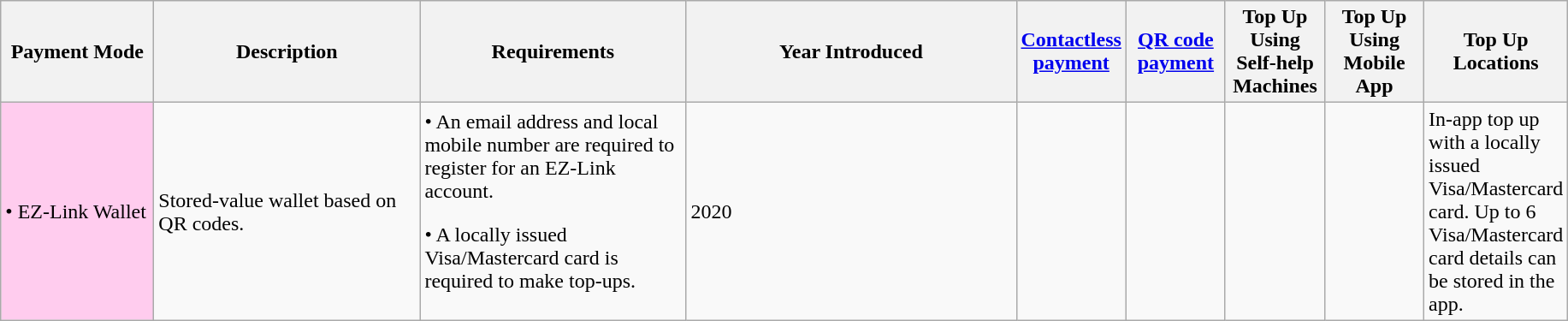<table class="wikitable" style="text-align: left;">
<tr>
<th scope="col" style="width: 112px;">Payment Mode</th>
<th scope="col" style="width: 200px;">Description</th>
<th scope="col" style="width: 200px;">Requirements</th>
<th scope="col" style="width: 250px;">Year Introduced</th>
<th scope="col" style="width: 70px;"><a href='#'>Contactless payment</a></th>
<th scope="col" style="width: 70px;"><a href='#'>QR code payment</a></th>
<th scope="col" style="width: 70px;">Top Up Using Self-help Machines</th>
<th scope="col" style="width: 70px;">Top Up Using Mobile App</th>
<th scope="col" style="width: 70px;">Top Up Locations</th>
</tr>
<tr>
<td style="background:#FCE;">• EZ-Link Wallet</td>
<td>Stored-value wallet based on QR codes.</td>
<td>• An email address and local mobile number are required to register for an EZ-Link account. <p> • A locally issued Visa/Mastercard card is required to make top-ups.</p></td>
<td>2020</td>
<td></td>
<td></td>
<td></td>
<td></td>
<td>In-app top up with a locally issued Visa/Mastercard card. Up to 6 Visa/Mastercard card details can be stored in the app.</td>
</tr>
</table>
